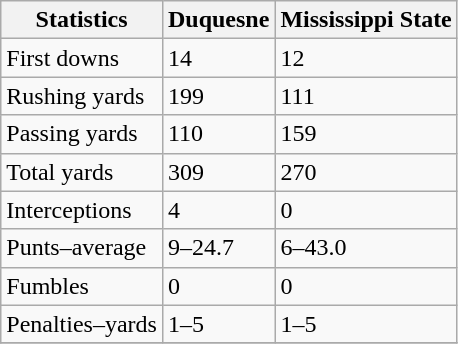<table class="wikitable">
<tr>
<th>Statistics</th>
<th>Duquesne</th>
<th>Mississippi State</th>
</tr>
<tr>
<td>First downs</td>
<td>14</td>
<td>12</td>
</tr>
<tr>
<td>Rushing yards</td>
<td>199</td>
<td>111</td>
</tr>
<tr>
<td>Passing yards</td>
<td>110</td>
<td>159</td>
</tr>
<tr>
<td>Total yards</td>
<td>309</td>
<td>270</td>
</tr>
<tr>
<td>Interceptions</td>
<td>4</td>
<td>0</td>
</tr>
<tr>
<td>Punts–average</td>
<td>9–24.7</td>
<td>6–43.0</td>
</tr>
<tr>
<td>Fumbles</td>
<td>0</td>
<td>0</td>
</tr>
<tr>
<td>Penalties–yards</td>
<td>1–5</td>
<td>1–5</td>
</tr>
<tr>
</tr>
</table>
